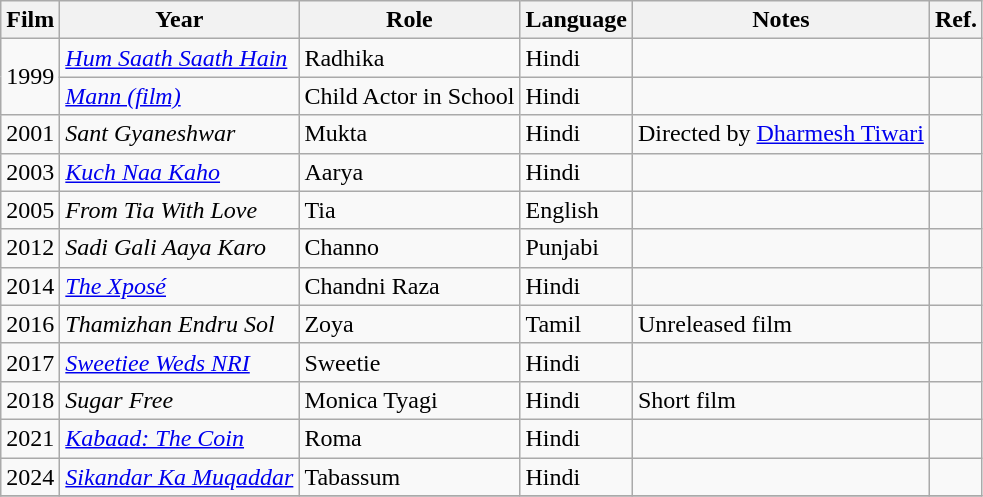<table class="wikitable">
<tr>
<th>Film</th>
<th>Year</th>
<th>Role</th>
<th>Language</th>
<th>Notes</th>
<th>Ref.</th>
</tr>
<tr>
<td rowspan=2>1999</td>
<td><em><a href='#'>Hum Saath Saath Hain</a></em></td>
<td>Radhika</td>
<td>Hindi</td>
<td></td>
<td></td>
</tr>
<tr>
<td><em><a href='#'>Mann (film)</a></em></td>
<td>Child Actor in School</td>
<td>Hindi</td>
<td></td>
<td></td>
</tr>
<tr>
<td>2001</td>
<td><em>Sant Gyaneshwar</em></td>
<td>Mukta</td>
<td>Hindi</td>
<td>Directed by <a href='#'>Dharmesh Tiwari</a></td>
<td></td>
</tr>
<tr>
<td>2003</td>
<td><em><a href='#'>Kuch Naa Kaho</a></em></td>
<td>Aarya</td>
<td>Hindi</td>
<td></td>
<td></td>
</tr>
<tr>
<td>2005</td>
<td><em>From Tia With Love</em></td>
<td>Tia</td>
<td>English</td>
<td></td>
<td></td>
</tr>
<tr>
<td>2012</td>
<td><em>Sadi Gali Aaya Karo</em></td>
<td>Channo</td>
<td>Punjabi</td>
<td></td>
<td></td>
</tr>
<tr>
<td>2014</td>
<td><em><a href='#'>The Xposé</a></em></td>
<td>Chandni Raza</td>
<td>Hindi</td>
<td></td>
<td></td>
</tr>
<tr>
<td>2016</td>
<td><em>Thamizhan Endru Sol</em></td>
<td>Zoya</td>
<td>Tamil</td>
<td>Unreleased film</td>
<td></td>
</tr>
<tr>
<td>2017</td>
<td><em><a href='#'>Sweetiee Weds NRI</a></em></td>
<td>Sweetie</td>
<td>Hindi</td>
<td></td>
<td></td>
</tr>
<tr>
<td>2018</td>
<td><em>Sugar Free</em></td>
<td>Monica Tyagi</td>
<td>Hindi</td>
<td>Short film</td>
<td></td>
</tr>
<tr>
<td>2021</td>
<td><em><a href='#'>Kabaad: The Coin</a></em></td>
<td>Roma</td>
<td>Hindi</td>
<td></td>
<td></td>
</tr>
<tr>
<td>2024</td>
<td><em><a href='#'>Sikandar Ka Muqaddar</a></em></td>
<td>Tabassum</td>
<td>Hindi</td>
<td></td>
<td></td>
</tr>
<tr>
</tr>
</table>
